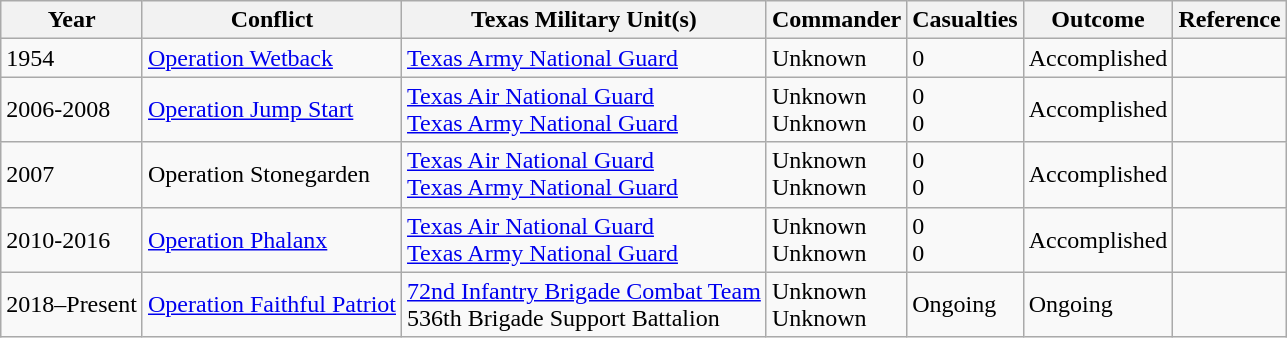<table class="wikitable">
<tr>
<th>Year</th>
<th>Conflict</th>
<th>Texas Military Unit(s)</th>
<th>Commander</th>
<th>Casualties</th>
<th>Outcome</th>
<th>Reference</th>
</tr>
<tr>
<td>1954</td>
<td><a href='#'>Operation Wetback</a></td>
<td><a href='#'>Texas Army National Guard</a></td>
<td>Unknown</td>
<td>0</td>
<td>Accomplished</td>
<td></td>
</tr>
<tr>
<td>2006-2008</td>
<td><a href='#'>Operation Jump Start</a></td>
<td><a href='#'>Texas Air National Guard</a><br><a href='#'>Texas Army National Guard</a></td>
<td>Unknown<br>Unknown</td>
<td>0<br>0</td>
<td>Accomplished</td>
<td></td>
</tr>
<tr>
<td>2007</td>
<td>Operation Stonegarden</td>
<td><a href='#'>Texas Air National Guard</a><br><a href='#'>Texas Army National Guard</a></td>
<td>Unknown<br>Unknown</td>
<td>0<br>0</td>
<td>Accomplished</td>
<td></td>
</tr>
<tr>
<td>2010-2016</td>
<td><a href='#'>Operation Phalanx</a></td>
<td><a href='#'>Texas Air National Guard</a><br><a href='#'>Texas Army National Guard</a></td>
<td>Unknown<br>Unknown</td>
<td>0<br>0</td>
<td>Accomplished</td>
<td></td>
</tr>
<tr>
<td>2018–Present</td>
<td><a href='#'>Operation Faithful Patriot</a></td>
<td><a href='#'>72nd Infantry Brigade Combat Team</a><br>536th Brigade Support Battalion</td>
<td>Unknown<br>Unknown</td>
<td>Ongoing</td>
<td>Ongoing</td>
<td></td>
</tr>
</table>
